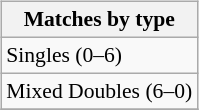<table>
<tr valign="top">
<td><br><table class="wikitable" style="font-size:90%">
<tr>
<th>Matches by type</th>
</tr>
<tr>
<td>Singles (0–6)</td>
</tr>
<tr>
<td>Mixed Doubles (6–0)</td>
</tr>
<tr>
</tr>
</table>
</td>
<td><br><table class="wikitable" style="font-size:90%">
<tr>
</tr>
</table>
</td>
</tr>
</table>
